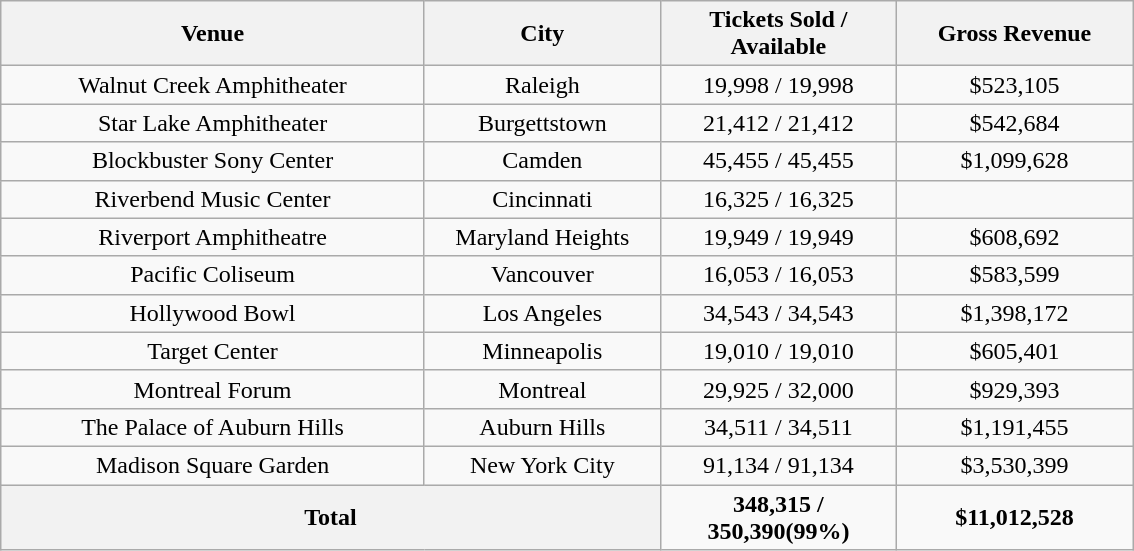<table class="wikitable" style="text-align:center;">
<tr>
<th width="275">Venue</th>
<th width="150">City</th>
<th width="150">Tickets Sold / Available</th>
<th width="150">Gross Revenue</th>
</tr>
<tr>
<td>Walnut Creek Amphitheater</td>
<td>Raleigh</td>
<td>19,998 / 19,998</td>
<td>$523,105</td>
</tr>
<tr>
<td>Star Lake Amphitheater</td>
<td>Burgettstown</td>
<td>21,412 / 21,412</td>
<td>$542,684</td>
</tr>
<tr>
<td>Blockbuster Sony Center</td>
<td>Camden</td>
<td>45,455 / 45,455</td>
<td>$1,099,628</td>
</tr>
<tr>
<td>Riverbend Music Center</td>
<td>Cincinnati</td>
<td>16,325 / 16,325</td>
<td></td>
</tr>
<tr>
<td>Riverport Amphitheatre</td>
<td>Maryland Heights</td>
<td>19,949 / 19,949</td>
<td>$608,692</td>
</tr>
<tr>
<td>Pacific Coliseum</td>
<td>Vancouver</td>
<td>16,053 / 16,053</td>
<td>$583,599</td>
</tr>
<tr>
<td>Hollywood Bowl</td>
<td>Los Angeles</td>
<td>34,543 / 34,543</td>
<td>$1,398,172</td>
</tr>
<tr>
<td>Target Center</td>
<td>Minneapolis</td>
<td>19,010 / 19,010</td>
<td>$605,401</td>
</tr>
<tr>
<td>Montreal Forum</td>
<td>Montreal</td>
<td>29,925 / 32,000</td>
<td>$929,393</td>
</tr>
<tr>
<td>The Palace of Auburn Hills</td>
<td>Auburn Hills</td>
<td>34,511 / 34,511</td>
<td>$1,191,455</td>
</tr>
<tr>
<td>Madison Square Garden</td>
<td>New York City</td>
<td>91,134 / 91,134</td>
<td>$3,530,399</td>
</tr>
<tr>
<th colspan="2">Total</th>
<td><strong>348,315 / 350,390(99%)</strong></td>
<td><strong>$11,012,528</strong></td>
</tr>
</table>
